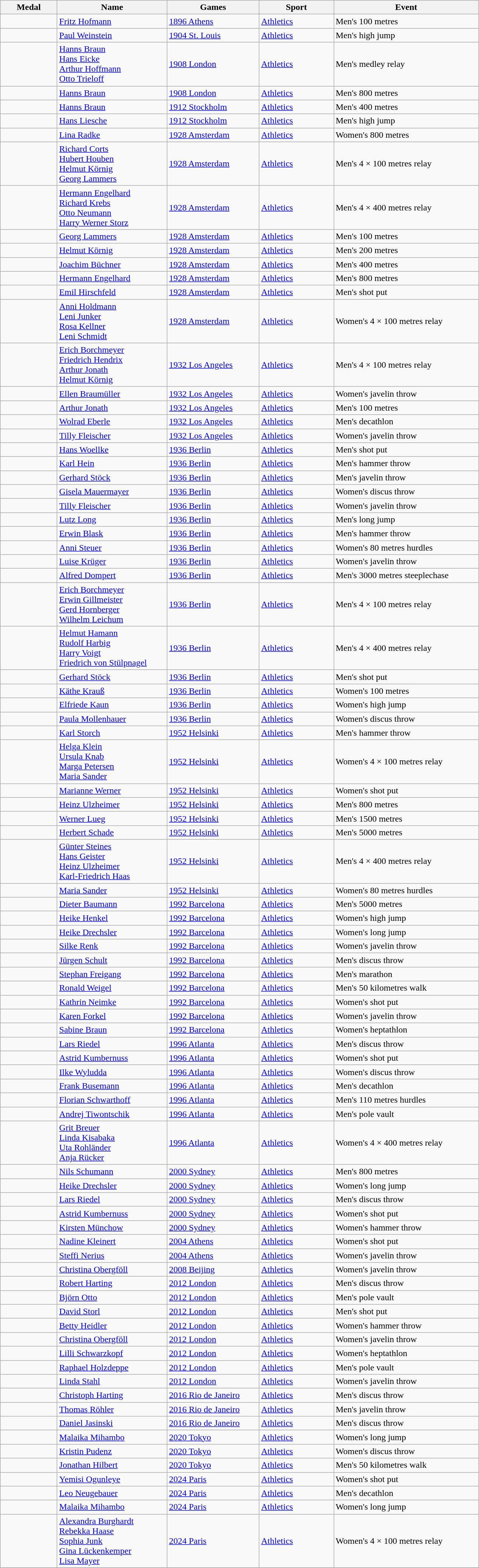<table class="wikitable sortable">
<tr>
<th style="width:6em">Medal</th>
<th style="width:12em">Name</th>
<th style="width:10em">Games</th>
<th style="width:8em">Sport</th>
<th style="width:16em">Event</th>
</tr>
<tr>
<td></td>
<td><a href='#'>Fritz Hofmann</a></td>
<td> <a href='#'>1896 Athens</a></td>
<td> <a href='#'>Athletics</a></td>
<td>Men's 100 metres</td>
</tr>
<tr>
<td></td>
<td><a href='#'>Paul Weinstein</a></td>
<td> <a href='#'>1904 St. Louis</a></td>
<td> <a href='#'>Athletics</a></td>
<td>Men's high jump</td>
</tr>
<tr>
<td></td>
<td><a href='#'>Hanns Braun</a><br><a href='#'>Hans Eicke</a><br><a href='#'>Arthur Hoffmann</a><br><a href='#'>Otto Trieloff</a></td>
<td> <a href='#'>1908 London</a></td>
<td> <a href='#'>Athletics</a></td>
<td>Men's medley relay</td>
</tr>
<tr>
<td></td>
<td><a href='#'>Hanns Braun</a></td>
<td> <a href='#'>1908 London</a></td>
<td> <a href='#'>Athletics</a></td>
<td>Men's 800 metres</td>
</tr>
<tr>
<td></td>
<td><a href='#'>Hanns Braun</a></td>
<td> <a href='#'>1912 Stockholm</a></td>
<td> <a href='#'>Athletics</a></td>
<td>Men's 400 metres</td>
</tr>
<tr>
<td></td>
<td><a href='#'>Hans Liesche</a></td>
<td> <a href='#'>1912 Stockholm</a></td>
<td> <a href='#'>Athletics</a></td>
<td>Men's high jump</td>
</tr>
<tr>
<td></td>
<td><a href='#'>Lina Radke</a></td>
<td> <a href='#'>1928 Amsterdam</a></td>
<td> <a href='#'>Athletics</a></td>
<td>Women's 800 metres</td>
</tr>
<tr>
<td></td>
<td><a href='#'>Richard Corts</a><br><a href='#'>Hubert Houben</a><br><a href='#'>Helmut Körnig</a><br><a href='#'>Georg Lammers</a></td>
<td> <a href='#'>1928 Amsterdam</a></td>
<td> <a href='#'>Athletics</a></td>
<td>Men's 4 × 100 metres relay</td>
</tr>
<tr>
<td></td>
<td><a href='#'>Hermann Engelhard</a><br><a href='#'>Richard Krebs</a><br><a href='#'>Otto Neumann</a><br><a href='#'>Harry Werner Storz</a></td>
<td> <a href='#'>1928 Amsterdam</a></td>
<td> <a href='#'>Athletics</a></td>
<td>Men's 4 × 400 metres relay</td>
</tr>
<tr>
<td></td>
<td><a href='#'>Georg Lammers</a></td>
<td> <a href='#'>1928 Amsterdam</a></td>
<td> <a href='#'>Athletics</a></td>
<td>Men's 100 metres</td>
</tr>
<tr>
<td></td>
<td><a href='#'>Helmut Körnig</a></td>
<td> <a href='#'>1928 Amsterdam</a></td>
<td> <a href='#'>Athletics</a></td>
<td>Men's 200 metres</td>
</tr>
<tr>
<td></td>
<td><a href='#'>Joachim Büchner</a></td>
<td> <a href='#'>1928 Amsterdam</a></td>
<td> <a href='#'>Athletics</a></td>
<td>Men's 400 metres</td>
</tr>
<tr>
<td></td>
<td><a href='#'>Hermann Engelhard</a></td>
<td> <a href='#'>1928 Amsterdam</a></td>
<td> <a href='#'>Athletics</a></td>
<td>Men's 800 metres</td>
</tr>
<tr>
<td></td>
<td><a href='#'>Emil Hirschfeld</a></td>
<td> <a href='#'>1928 Amsterdam</a></td>
<td> <a href='#'>Athletics</a></td>
<td>Men's shot put</td>
</tr>
<tr>
<td></td>
<td><a href='#'>Anni Holdmann</a><br><a href='#'>Leni Junker</a><br><a href='#'>Rosa Kellner</a><br><a href='#'>Leni Schmidt</a></td>
<td> <a href='#'>1928 Amsterdam</a></td>
<td> <a href='#'>Athletics</a></td>
<td>Women's 4 × 100 metres relay</td>
</tr>
<tr>
<td></td>
<td><a href='#'>Erich Borchmeyer</a><br><a href='#'>Friedrich Hendrix</a><br><a href='#'>Arthur Jonath</a><br><a href='#'>Helmut Körnig</a></td>
<td> <a href='#'>1932 Los Angeles</a></td>
<td> <a href='#'>Athletics</a></td>
<td>Men's 4 × 100 metres relay</td>
</tr>
<tr>
<td></td>
<td><a href='#'>Ellen Braumüller</a></td>
<td> <a href='#'>1932 Los Angeles</a></td>
<td> <a href='#'>Athletics</a></td>
<td>Women's javelin throw</td>
</tr>
<tr>
<td></td>
<td><a href='#'>Arthur Jonath</a></td>
<td> <a href='#'>1932 Los Angeles</a></td>
<td> <a href='#'>Athletics</a></td>
<td>Men's 100 metres</td>
</tr>
<tr>
<td></td>
<td><a href='#'>Wolrad Eberle</a></td>
<td> <a href='#'>1932 Los Angeles</a></td>
<td> <a href='#'>Athletics</a></td>
<td>Men's decathlon</td>
</tr>
<tr>
<td></td>
<td><a href='#'>Tilly Fleischer</a></td>
<td> <a href='#'>1932 Los Angeles</a></td>
<td> <a href='#'>Athletics</a></td>
<td>Women's javelin throw</td>
</tr>
<tr>
<td></td>
<td><a href='#'>Hans Woellke</a></td>
<td> <a href='#'>1936 Berlin</a></td>
<td> <a href='#'>Athletics</a></td>
<td>Men's shot put</td>
</tr>
<tr>
<td></td>
<td><a href='#'>Karl Hein</a></td>
<td> <a href='#'>1936 Berlin</a></td>
<td> <a href='#'>Athletics</a></td>
<td>Men's hammer throw</td>
</tr>
<tr>
<td></td>
<td><a href='#'>Gerhard Stöck</a></td>
<td> <a href='#'>1936 Berlin</a></td>
<td> <a href='#'>Athletics</a></td>
<td>Men's javelin throw</td>
</tr>
<tr>
<td></td>
<td><a href='#'>Gisela Mauermayer</a></td>
<td> <a href='#'>1936 Berlin</a></td>
<td> <a href='#'>Athletics</a></td>
<td>Women's discus throw</td>
</tr>
<tr>
<td></td>
<td><a href='#'>Tilly Fleischer</a></td>
<td> <a href='#'>1936 Berlin</a></td>
<td> <a href='#'>Athletics</a></td>
<td>Women's javelin throw</td>
</tr>
<tr>
<td></td>
<td><a href='#'>Lutz Long</a></td>
<td> <a href='#'>1936 Berlin</a></td>
<td> <a href='#'>Athletics</a></td>
<td>Men's long jump</td>
</tr>
<tr>
<td></td>
<td><a href='#'>Erwin Blask</a></td>
<td> <a href='#'>1936 Berlin</a></td>
<td> <a href='#'>Athletics</a></td>
<td>Men's hammer throw</td>
</tr>
<tr>
<td></td>
<td><a href='#'>Anni Steuer</a></td>
<td> <a href='#'>1936 Berlin</a></td>
<td> <a href='#'>Athletics</a></td>
<td>Women's 80 metres hurdles</td>
</tr>
<tr>
<td></td>
<td><a href='#'>Luise Krüger</a></td>
<td> <a href='#'>1936 Berlin</a></td>
<td> <a href='#'>Athletics</a></td>
<td>Women's javelin throw</td>
</tr>
<tr>
<td></td>
<td><a href='#'>Alfred Dompert</a></td>
<td> <a href='#'>1936 Berlin</a></td>
<td> <a href='#'>Athletics</a></td>
<td>Men's 3000 metres steeplechase</td>
</tr>
<tr>
<td></td>
<td><a href='#'>Erich Borchmeyer</a><br><a href='#'>Erwin Gillmeister</a><br><a href='#'>Gerd Hornberger</a><br><a href='#'>Wilhelm Leichum</a></td>
<td> <a href='#'>1936 Berlin</a></td>
<td> <a href='#'>Athletics</a></td>
<td>Men's 4 × 100 metres relay</td>
</tr>
<tr>
<td></td>
<td><a href='#'>Helmut Hamann</a><br><a href='#'>Rudolf Harbig</a><br><a href='#'>Harry Voigt</a><br><a href='#'>Friedrich von Stülpnagel</a></td>
<td> <a href='#'>1936 Berlin</a></td>
<td> <a href='#'>Athletics</a></td>
<td>Men's 4 × 400 metres relay</td>
</tr>
<tr>
<td></td>
<td><a href='#'>Gerhard Stöck</a></td>
<td> <a href='#'>1936 Berlin</a></td>
<td> <a href='#'>Athletics</a></td>
<td>Men's shot put</td>
</tr>
<tr>
<td></td>
<td><a href='#'>Käthe Krauß</a></td>
<td> <a href='#'>1936 Berlin</a></td>
<td> <a href='#'>Athletics</a></td>
<td>Women's 100 metres</td>
</tr>
<tr>
<td></td>
<td><a href='#'>Elfriede Kaun</a></td>
<td> <a href='#'>1936 Berlin</a></td>
<td> <a href='#'>Athletics</a></td>
<td>Women's high jump</td>
</tr>
<tr>
<td></td>
<td><a href='#'>Paula Mollenhauer</a></td>
<td> <a href='#'>1936 Berlin</a></td>
<td> <a href='#'>Athletics</a></td>
<td>Women's discus throw</td>
</tr>
<tr>
<td></td>
<td><a href='#'>Karl Storch</a></td>
<td> <a href='#'>1952 Helsinki</a></td>
<td> <a href='#'>Athletics</a></td>
<td>Men's hammer throw</td>
</tr>
<tr>
<td></td>
<td><a href='#'>Helga Klein</a><br><a href='#'>Ursula Knab</a><br><a href='#'>Marga Petersen</a><br><a href='#'>Maria Sander</a></td>
<td> <a href='#'>1952 Helsinki</a></td>
<td> <a href='#'>Athletics</a></td>
<td>Women's 4 × 100 metres relay</td>
</tr>
<tr>
<td></td>
<td><a href='#'>Marianne Werner</a></td>
<td> <a href='#'>1952 Helsinki</a></td>
<td> <a href='#'>Athletics</a></td>
<td>Women's shot put</td>
</tr>
<tr>
<td></td>
<td><a href='#'>Heinz Ulzheimer</a></td>
<td> <a href='#'>1952 Helsinki</a></td>
<td> <a href='#'>Athletics</a></td>
<td>Men's 800 metres</td>
</tr>
<tr>
<td></td>
<td><a href='#'>Werner Lueg</a></td>
<td> <a href='#'>1952 Helsinki</a></td>
<td> <a href='#'>Athletics</a></td>
<td>Men's 1500 metres</td>
</tr>
<tr>
<td></td>
<td><a href='#'>Herbert Schade</a></td>
<td> <a href='#'>1952 Helsinki</a></td>
<td> <a href='#'>Athletics</a></td>
<td>Men's 5000 metres</td>
</tr>
<tr>
<td></td>
<td><a href='#'>Günter Steines</a><br><a href='#'>Hans Geister</a><br><a href='#'>Heinz Ulzheimer</a><br><a href='#'>Karl-Friedrich Haas</a></td>
<td> <a href='#'>1952 Helsinki</a></td>
<td> <a href='#'>Athletics</a></td>
<td>Men's 4 × 400 metres relay</td>
</tr>
<tr>
<td></td>
<td><a href='#'>Maria Sander</a></td>
<td> <a href='#'>1952 Helsinki</a></td>
<td> <a href='#'>Athletics</a></td>
<td>Women's 80 metres hurdles</td>
</tr>
<tr>
<td></td>
<td><a href='#'>Dieter Baumann</a></td>
<td> <a href='#'>1992 Barcelona</a></td>
<td> <a href='#'>Athletics</a></td>
<td>Men's 5000 metres</td>
</tr>
<tr>
<td></td>
<td><a href='#'>Heike Henkel</a></td>
<td> <a href='#'>1992 Barcelona</a></td>
<td> <a href='#'>Athletics</a></td>
<td>Women's high jump</td>
</tr>
<tr>
<td></td>
<td><a href='#'>Heike Drechsler</a></td>
<td> <a href='#'>1992 Barcelona</a></td>
<td> <a href='#'>Athletics</a></td>
<td>Women's long jump</td>
</tr>
<tr>
<td></td>
<td><a href='#'>Silke Renk</a></td>
<td> <a href='#'>1992 Barcelona</a></td>
<td> <a href='#'>Athletics</a></td>
<td>Women's javelin throw</td>
</tr>
<tr>
<td></td>
<td><a href='#'>Jürgen Schult</a></td>
<td> <a href='#'>1992 Barcelona</a></td>
<td> <a href='#'>Athletics</a></td>
<td>Men's discus throw</td>
</tr>
<tr>
<td></td>
<td><a href='#'>Stephan Freigang</a></td>
<td> <a href='#'>1992 Barcelona</a></td>
<td> <a href='#'>Athletics</a></td>
<td>Men's marathon</td>
</tr>
<tr>
<td></td>
<td><a href='#'>Ronald Weigel</a></td>
<td> <a href='#'>1992 Barcelona</a></td>
<td> <a href='#'>Athletics</a></td>
<td>Men's 50 kilometres walk</td>
</tr>
<tr>
<td></td>
<td><a href='#'>Kathrin Neimke</a></td>
<td> <a href='#'>1992 Barcelona</a></td>
<td> <a href='#'>Athletics</a></td>
<td>Women's shot put</td>
</tr>
<tr>
<td></td>
<td><a href='#'>Karen Forkel</a></td>
<td> <a href='#'>1992 Barcelona</a></td>
<td> <a href='#'>Athletics</a></td>
<td>Women's javelin throw</td>
</tr>
<tr>
<td></td>
<td><a href='#'>Sabine Braun</a></td>
<td> <a href='#'>1992 Barcelona</a></td>
<td> <a href='#'>Athletics</a></td>
<td>Women's heptathlon</td>
</tr>
<tr>
<td></td>
<td><a href='#'>Lars Riedel</a></td>
<td> <a href='#'>1996 Atlanta</a></td>
<td> <a href='#'>Athletics</a></td>
<td>Men's discus throw</td>
</tr>
<tr>
<td></td>
<td><a href='#'>Astrid Kumbernuss</a></td>
<td> <a href='#'>1996 Atlanta</a></td>
<td> <a href='#'>Athletics</a></td>
<td>Women's shot put</td>
</tr>
<tr>
<td></td>
<td><a href='#'>Ilke Wyludda</a></td>
<td> <a href='#'>1996 Atlanta</a></td>
<td> <a href='#'>Athletics</a></td>
<td>Women's discus throw</td>
</tr>
<tr>
<td></td>
<td><a href='#'>Frank Busemann</a></td>
<td> <a href='#'>1996 Atlanta</a></td>
<td> <a href='#'>Athletics</a></td>
<td>Men's decathlon</td>
</tr>
<tr>
<td></td>
<td><a href='#'>Florian Schwarthoff</a></td>
<td> <a href='#'>1996 Atlanta</a></td>
<td> <a href='#'>Athletics</a></td>
<td>Men's 110 metres hurdles</td>
</tr>
<tr>
<td></td>
<td><a href='#'>Andrej Tiwontschik</a></td>
<td> <a href='#'>1996 Atlanta</a></td>
<td> <a href='#'>Athletics</a></td>
<td>Men's pole vault</td>
</tr>
<tr>
<td></td>
<td><a href='#'>Grit Breuer</a><br><a href='#'>Linda Kisabaka</a><br><a href='#'>Uta Rohländer</a><br><a href='#'>Anja Rücker</a></td>
<td> <a href='#'>1996 Atlanta</a></td>
<td> <a href='#'>Athletics</a></td>
<td>Women's 4 × 400 metres relay</td>
</tr>
<tr>
<td></td>
<td><a href='#'>Nils Schumann</a></td>
<td> <a href='#'>2000 Sydney</a></td>
<td> <a href='#'>Athletics</a></td>
<td>Men's 800 metres</td>
</tr>
<tr>
<td></td>
<td><a href='#'>Heike Drechsler</a></td>
<td> <a href='#'>2000 Sydney</a></td>
<td> <a href='#'>Athletics</a></td>
<td>Women's long jump</td>
</tr>
<tr>
<td></td>
<td><a href='#'>Lars Riedel</a></td>
<td> <a href='#'>2000 Sydney</a></td>
<td> <a href='#'>Athletics</a></td>
<td>Men's discus throw</td>
</tr>
<tr>
<td></td>
<td><a href='#'>Astrid Kumbernuss</a></td>
<td> <a href='#'>2000 Sydney</a></td>
<td> <a href='#'>Athletics</a></td>
<td>Women's shot put</td>
</tr>
<tr>
<td></td>
<td><a href='#'>Kirsten Münchow</a></td>
<td> <a href='#'>2000 Sydney</a></td>
<td> <a href='#'>Athletics</a></td>
<td>Women's hammer throw</td>
</tr>
<tr>
<td></td>
<td><a href='#'>Nadine Kleinert</a></td>
<td> <a href='#'>2004 Athens</a></td>
<td> <a href='#'>Athletics</a></td>
<td>Women's shot put</td>
</tr>
<tr>
<td></td>
<td><a href='#'>Steffi Nerius</a></td>
<td> <a href='#'>2004 Athens</a></td>
<td> <a href='#'>Athletics</a></td>
<td>Women's javelin throw</td>
</tr>
<tr>
<td></td>
<td><a href='#'>Christina Obergföll</a></td>
<td> <a href='#'>2008 Beijing</a></td>
<td> <a href='#'>Athletics</a></td>
<td>Women's javelin throw</td>
</tr>
<tr>
<td></td>
<td><a href='#'>Robert Harting</a></td>
<td> <a href='#'>2012 London</a></td>
<td> <a href='#'>Athletics</a></td>
<td>Men's discus throw</td>
</tr>
<tr>
<td></td>
<td><a href='#'>Björn Otto</a></td>
<td> <a href='#'>2012 London</a></td>
<td> <a href='#'>Athletics</a></td>
<td>Men's pole vault</td>
</tr>
<tr>
<td></td>
<td><a href='#'>David Storl</a></td>
<td> <a href='#'>2012 London</a></td>
<td> <a href='#'>Athletics</a></td>
<td>Men's shot put</td>
</tr>
<tr>
<td></td>
<td><a href='#'>Betty Heidler</a></td>
<td> <a href='#'>2012 London</a></td>
<td> <a href='#'>Athletics</a></td>
<td>Women's hammer throw</td>
</tr>
<tr>
<td></td>
<td><a href='#'>Christina Obergföll</a></td>
<td> <a href='#'>2012 London</a></td>
<td> <a href='#'>Athletics</a></td>
<td>Women's javelin throw</td>
</tr>
<tr>
<td></td>
<td><a href='#'>Lilli Schwarzkopf</a></td>
<td> <a href='#'>2012 London</a></td>
<td> <a href='#'>Athletics</a></td>
<td>Women's heptathlon</td>
</tr>
<tr>
<td></td>
<td><a href='#'>Raphael Holzdeppe</a></td>
<td> <a href='#'>2012 London</a></td>
<td> <a href='#'>Athletics</a></td>
<td>Men's pole vault</td>
</tr>
<tr>
<td></td>
<td><a href='#'>Linda Stahl</a></td>
<td> <a href='#'>2012 London</a></td>
<td> <a href='#'>Athletics</a></td>
<td>Women's javelin throw</td>
</tr>
<tr>
<td></td>
<td><a href='#'>Christoph Harting</a></td>
<td> <a href='#'>2016 Rio de Janeiro</a></td>
<td> <a href='#'>Athletics</a></td>
<td>Men's discus throw</td>
</tr>
<tr>
<td></td>
<td><a href='#'>Thomas Röhler</a></td>
<td> <a href='#'>2016 Rio de Janeiro</a></td>
<td> <a href='#'>Athletics</a></td>
<td>Men's javelin throw</td>
</tr>
<tr>
<td></td>
<td><a href='#'>Daniel Jasinski</a></td>
<td> <a href='#'>2016 Rio de Janeiro</a></td>
<td> <a href='#'>Athletics</a></td>
<td>Men's discus throw</td>
</tr>
<tr>
<td></td>
<td><a href='#'>Malaika Mihambo</a></td>
<td> <a href='#'>2020 Tokyo</a></td>
<td> <a href='#'>Athletics</a></td>
<td>Women's long jump</td>
</tr>
<tr>
<td></td>
<td><a href='#'>Kristin Pudenz</a></td>
<td> <a href='#'>2020 Tokyo</a></td>
<td> <a href='#'>Athletics</a></td>
<td>Women's discus throw</td>
</tr>
<tr>
<td></td>
<td><a href='#'>Jonathan Hilbert</a></td>
<td> <a href='#'>2020 Tokyo</a></td>
<td> <a href='#'>Athletics</a></td>
<td>Men's 50 kilometres walk</td>
</tr>
<tr>
<td></td>
<td><a href='#'>Yemisi Ogunleye</a></td>
<td> <a href='#'>2024 Paris</a></td>
<td> <a href='#'>Athletics</a></td>
<td>Women's shot put</td>
</tr>
<tr>
<td></td>
<td><a href='#'>Leo Neugebauer</a></td>
<td> <a href='#'>2024 Paris</a></td>
<td> <a href='#'>Athletics</a></td>
<td>Men's decathlon</td>
</tr>
<tr>
<td></td>
<td><a href='#'>Malaika Mihambo</a></td>
<td> <a href='#'>2024 Paris</a></td>
<td> <a href='#'>Athletics</a></td>
<td>Women's long jump</td>
</tr>
<tr>
<td></td>
<td><a href='#'>Alexandra Burghardt</a><br><a href='#'>Rebekka Haase</a><br><a href='#'>Sophia Junk</a><br><a href='#'>Gina Lückenkemper</a><br><a href='#'>Lisa Mayer</a></td>
<td> <a href='#'>2024 Paris</a></td>
<td> <a href='#'>Athletics</a></td>
<td>Women's 4 × 100 metres relay</td>
</tr>
<tr>
</tr>
</table>
